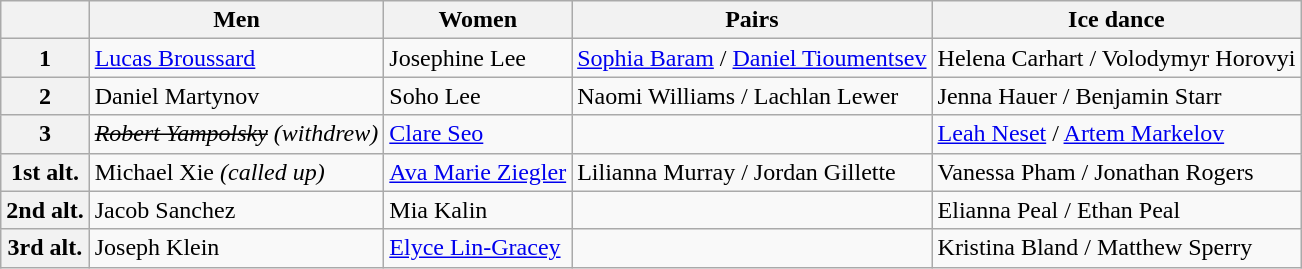<table class="wikitable">
<tr>
<th></th>
<th>Men</th>
<th>Women</th>
<th>Pairs</th>
<th>Ice dance</th>
</tr>
<tr>
<th>1</th>
<td><a href='#'>Lucas Broussard</a></td>
<td>Josephine Lee</td>
<td><a href='#'>Sophia Baram</a> / <a href='#'>Daniel Tioumentsev</a></td>
<td>Helena Carhart / Volodymyr Horovyi</td>
</tr>
<tr>
<th>2</th>
<td>Daniel Martynov</td>
<td>Soho Lee</td>
<td>Naomi Williams / Lachlan Lewer</td>
<td>Jenna Hauer / Benjamin Starr</td>
</tr>
<tr>
<th>3</th>
<td><em><s>Robert Yampolsky</s>  (withdrew)</em></td>
<td><a href='#'>Clare Seo</a></td>
<td></td>
<td><a href='#'>Leah Neset</a> / <a href='#'> Artem Markelov</a></td>
</tr>
<tr>
<th>1st alt.</th>
<td>Michael Xie <em>(called up)</em></td>
<td><a href='#'>Ava Marie Ziegler</a></td>
<td>Lilianna Murray / Jordan Gillette</td>
<td>Vanessa Pham / Jonathan Rogers</td>
</tr>
<tr>
<th>2nd alt.</th>
<td>Jacob Sanchez</td>
<td>Mia Kalin</td>
<td></td>
<td>Elianna Peal / Ethan Peal</td>
</tr>
<tr>
<th>3rd alt.</th>
<td>Joseph Klein</td>
<td><a href='#'>Elyce Lin-Gracey</a></td>
<td></td>
<td>Kristina Bland / Matthew Sperry</td>
</tr>
</table>
